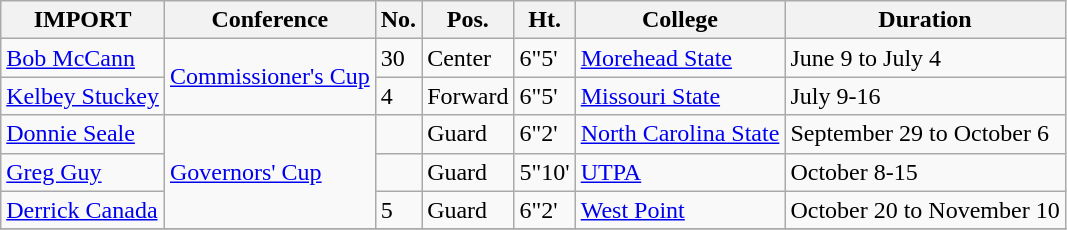<table class="wikitable" border="1">
<tr>
<th>IMPORT</th>
<th>Conference</th>
<th>No.</th>
<th>Pos.</th>
<th>Ht.</th>
<th>College</th>
<th>Duration</th>
</tr>
<tr>
<td><a href='#'>Bob McCann</a></td>
<td rowspan="2"><a href='#'>Commissioner's Cup</a></td>
<td>30</td>
<td>Center</td>
<td>6"5'</td>
<td><a href='#'>Morehead State</a></td>
<td>June 9 to July 4</td>
</tr>
<tr>
<td><a href='#'>Kelbey Stuckey</a></td>
<td>4</td>
<td>Forward</td>
<td>6"5'</td>
<td><a href='#'>Missouri State</a></td>
<td>July 9-16</td>
</tr>
<tr>
<td><a href='#'>Donnie Seale</a></td>
<td rowspan="3"><a href='#'>Governors' Cup</a></td>
<td></td>
<td>Guard</td>
<td>6"2'</td>
<td><a href='#'>North Carolina State</a></td>
<td>September 29 to October 6</td>
</tr>
<tr>
<td><a href='#'>Greg Guy</a></td>
<td></td>
<td>Guard</td>
<td>5"10'</td>
<td><a href='#'>UTPA</a></td>
<td>October 8-15</td>
</tr>
<tr>
<td><a href='#'>Derrick Canada</a></td>
<td>5</td>
<td>Guard</td>
<td>6"2'</td>
<td><a href='#'>West Point</a></td>
<td>October 20 to November 10</td>
</tr>
<tr>
</tr>
</table>
